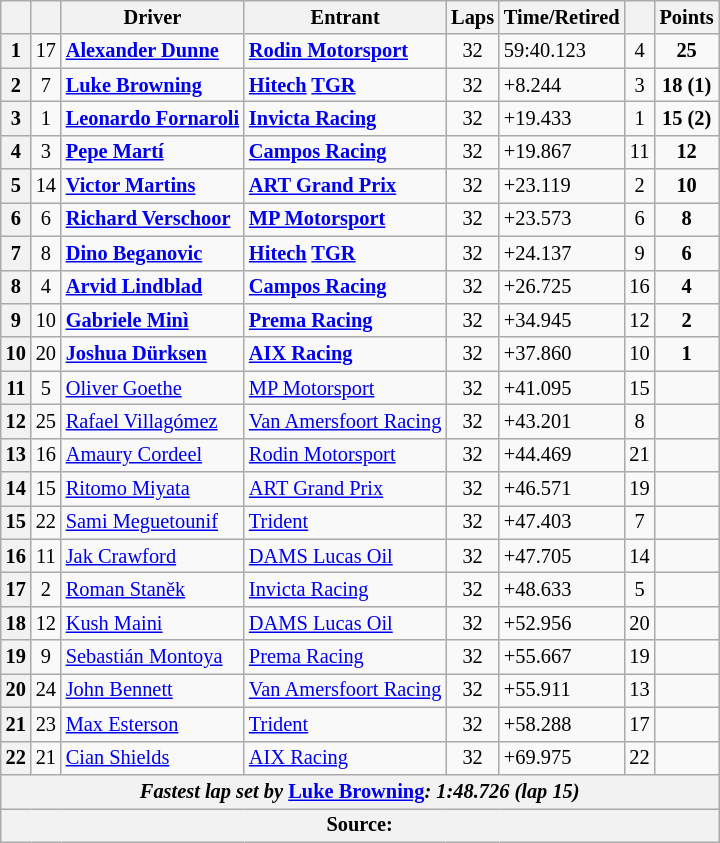<table class="wikitable" style="font-size:85%">
<tr>
<th scope="col"></th>
<th scope="col"></th>
<th scope="col">Driver</th>
<th scope="col">Entrant</th>
<th scope="col">Laps</th>
<th scope="col">Time/Retired</th>
<th scope="col"></th>
<th scope="col">Points</th>
</tr>
<tr>
<th>1</th>
<td align="center">17</td>
<td> <strong><a href='#'>Alexander Dunne</a></strong></td>
<td><strong><a href='#'>Rodin Motorsport</a></strong></td>
<td align="center">32</td>
<td>59:40.123</td>
<td align="center">4</td>
<td align="center"><strong>25</strong></td>
</tr>
<tr>
<th>2</th>
<td align="center">7</td>
<td> <strong><a href='#'>Luke Browning</a></strong></td>
<td><strong><a href='#'>Hitech</a> <a href='#'>TGR</a></strong></td>
<td align="center">32</td>
<td>+8.244</td>
<td align="center">3</td>
<td align="center"><strong>18 (1)</strong></td>
</tr>
<tr>
<th>3</th>
<td align="center">1</td>
<td> <strong><a href='#'>Leonardo Fornaroli</a></strong></td>
<td><strong><a href='#'>Invicta Racing</a></strong></td>
<td align="center">32</td>
<td>+19.433</td>
<td align="center">1</td>
<td align="center"><strong>15 (2)</strong></td>
</tr>
<tr>
<th>4</th>
<td align="center">3</td>
<td> <strong><a href='#'>Pepe Martí</a></strong></td>
<td><strong><a href='#'>Campos Racing</a></strong></td>
<td align="center">32</td>
<td>+19.867</td>
<td align="center">11</td>
<td align="center"><strong>12</strong></td>
</tr>
<tr>
<th>5</th>
<td align="center">14</td>
<td> <strong><a href='#'>Victor Martins</a></strong></td>
<td><strong><a href='#'>ART Grand Prix</a></strong></td>
<td align="center">32</td>
<td>+23.119</td>
<td align="center">2</td>
<td align="center"><strong>10</strong></td>
</tr>
<tr>
<th>6</th>
<td align="center">6</td>
<td> <strong><a href='#'>Richard Verschoor</a></strong></td>
<td><strong><a href='#'>MP Motorsport</a></strong></td>
<td align="center">32</td>
<td>+23.573</td>
<td align="center">6</td>
<td align="center"><strong>8</strong></td>
</tr>
<tr>
<th>7</th>
<td align="center">8</td>
<td> <strong><a href='#'>Dino Beganovic</a></strong></td>
<td><strong><a href='#'>Hitech</a> <a href='#'>TGR</a></strong></td>
<td align="center">32</td>
<td>+24.137</td>
<td align="center">9</td>
<td align="center"><strong>6</strong></td>
</tr>
<tr>
<th>8</th>
<td align="center">4</td>
<td> <strong><a href='#'>Arvid Lindblad</a></strong></td>
<td><strong><a href='#'>Campos Racing</a></strong></td>
<td align="center">32</td>
<td>+26.725</td>
<td align="center">16</td>
<td align="center"><strong>4</strong></td>
</tr>
<tr>
<th>9</th>
<td align="center">10</td>
<td nowrap=""> <strong><a href='#'>Gabriele Minì</a></strong></td>
<td><strong><a href='#'>Prema Racing</a></strong></td>
<td align="center">32</td>
<td>+34.945</td>
<td align="center">12</td>
<td align="center"><strong>2</strong></td>
</tr>
<tr>
<th>10</th>
<td align="center">20</td>
<td> <strong><a href='#'>Joshua Dürksen</a></strong></td>
<td><strong><a href='#'>AIX Racing</a></strong></td>
<td align="center">32</td>
<td>+37.860</td>
<td align="center">10</td>
<td align="center"><strong>1</strong></td>
</tr>
<tr>
<th>11</th>
<td align="center">5</td>
<td> <a href='#'>Oliver Goethe</a></td>
<td><a href='#'>MP Motorsport</a></td>
<td align="center">32</td>
<td>+41.095</td>
<td align="center">15</td>
<td></td>
</tr>
<tr>
<th>12</th>
<td align="center">25</td>
<td> <a href='#'>Rafael Villagómez</a></td>
<td><a href='#'>Van Amersfoort Racing</a></td>
<td align="center">32</td>
<td>+43.201</td>
<td align="center">8</td>
<td></td>
</tr>
<tr>
<th>13</th>
<td align="center">16</td>
<td> <a href='#'>Amaury Cordeel</a></td>
<td><a href='#'>Rodin Motorsport</a></td>
<td align="center">32</td>
<td>+44.469</td>
<td align="center">21</td>
<td></td>
</tr>
<tr>
<th>14</th>
<td align="center">15</td>
<td> <a href='#'>Ritomo Miyata</a></td>
<td><a href='#'>ART Grand Prix</a></td>
<td align="center">32</td>
<td>+46.571</td>
<td align="center">19</td>
<td></td>
</tr>
<tr>
<th>15</th>
<td align="center">22</td>
<td> <a href='#'>Sami Meguetounif</a></td>
<td><a href='#'>Trident</a></td>
<td align="center">32</td>
<td>+47.403</td>
<td align="center">7</td>
<td></td>
</tr>
<tr>
<th>16</th>
<td align="center">11</td>
<td> <a href='#'>Jak Crawford</a></td>
<td><a href='#'>DAMS Lucas Oil</a></td>
<td align="center">32</td>
<td>+47.705</td>
<td align="center">14</td>
<td></td>
</tr>
<tr>
<th>17</th>
<td align="center">2</td>
<td> <a href='#'>Roman Staněk</a></td>
<td><a href='#'>Invicta Racing</a></td>
<td align="center">32</td>
<td>+48.633</td>
<td align="center">5</td>
<td></td>
</tr>
<tr>
<th>18</th>
<td align="center">12</td>
<td> <a href='#'>Kush Maini</a></td>
<td><a href='#'>DAMS Lucas Oil</a></td>
<td align="center">32</td>
<td>+52.956</td>
<td align="center">20</td>
<td align="center"></td>
</tr>
<tr>
<th>19</th>
<td align="center">9</td>
<td> <a href='#'>Sebastián Montoya</a></td>
<td><a href='#'>Prema Racing</a></td>
<td align="center">32</td>
<td>+55.667</td>
<td align="center">19</td>
<td></td>
</tr>
<tr>
<th>20</th>
<td align="center">24</td>
<td> <a href='#'>John Bennett</a></td>
<td><a href='#'>Van Amersfoort Racing</a></td>
<td align="center">32</td>
<td>+55.911</td>
<td align="center">13</td>
<td align="center"></td>
</tr>
<tr>
<th>21</th>
<td align="center">23</td>
<td> <a href='#'>Max Esterson</a></td>
<td><a href='#'>Trident</a></td>
<td align="center">32</td>
<td>+58.288</td>
<td align="center">17</td>
<td align="center"></td>
</tr>
<tr>
<th>22</th>
<td align="center">21</td>
<td> <a href='#'>Cian Shields</a></td>
<td><a href='#'>AIX Racing</a></td>
<td align="center">32</td>
<td>+69.975</td>
<td align="center">22</td>
<td align=“center”></td>
</tr>
<tr>
<th colspan="8"><em>Fastest lap set by</em> <strong> <a href='#'>Luke Browning</a><strong><em>: 1:48.726 (lap 15)<em></th>
</tr>
<tr>
<th colspan="8">Source:</th>
</tr>
</table>
